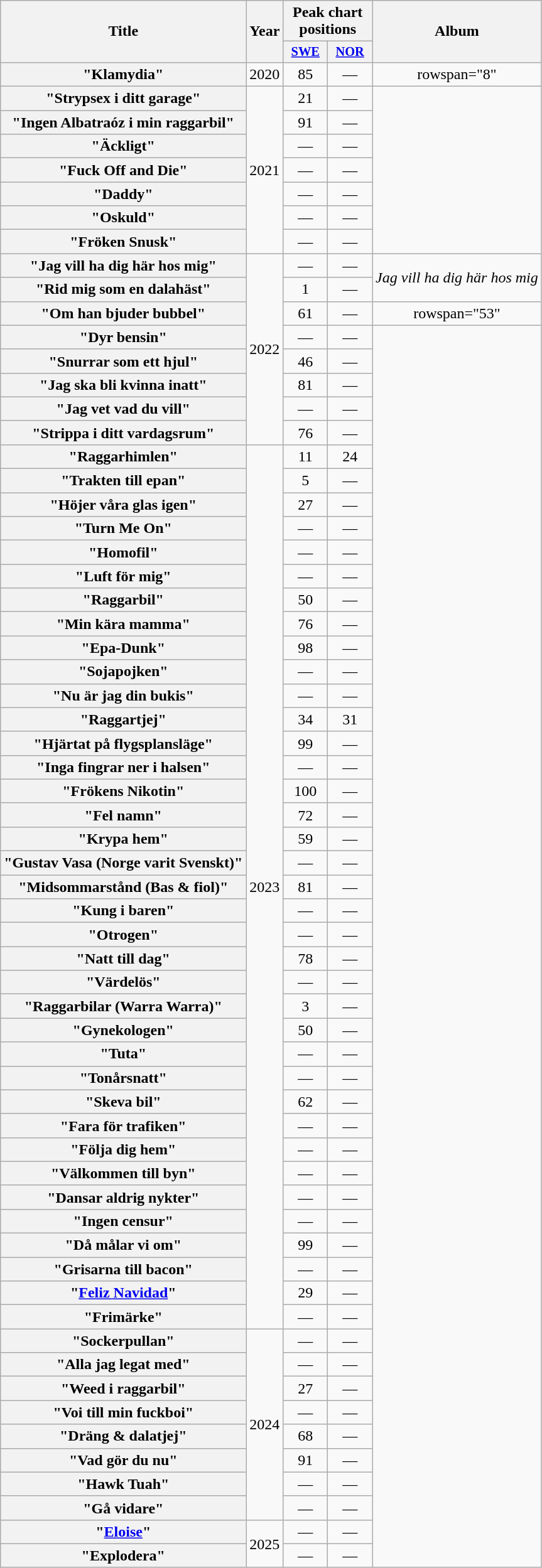<table class="wikitable plainrowheaders" style="text-align:center;">
<tr>
<th scope="col" rowspan="2">Title</th>
<th scope="col" rowspan="2">Year</th>
<th scope="col" colspan="2">Peak chart positions</th>
<th scope="col" rowspan="2">Album</th>
</tr>
<tr>
<th scope="col" style="width:3em;font-size:85%;"><a href='#'>SWE</a><br></th>
<th scope="col" style="width:3em;font-size:85%;"><a href='#'>NOR</a><br></th>
</tr>
<tr>
<th scope="row">"Klamydia"</th>
<td>2020</td>
<td>85</td>
<td>—</td>
<td>rowspan="8" </td>
</tr>
<tr>
<th scope="row">"Strypsex i ditt garage"</th>
<td rowspan="7">2021</td>
<td>21</td>
<td>—</td>
</tr>
<tr>
<th scope="row">"Ingen Albatraóz i min raggarbil"</th>
<td>91</td>
<td>—</td>
</tr>
<tr>
<th scope="row">"Äckligt"</th>
<td>—</td>
<td>—</td>
</tr>
<tr>
<th scope="row">"Fuck Off and Die"</th>
<td>—</td>
<td>—</td>
</tr>
<tr>
<th scope="row">"Daddy"<br></th>
<td>—</td>
<td>—</td>
</tr>
<tr>
<th scope="row">"Oskuld"<br></th>
<td>—</td>
<td>—</td>
</tr>
<tr>
<th scope="row">"Fröken Snusk"<br></th>
<td>—</td>
<td>—</td>
</tr>
<tr>
<th scope="row">"Jag vill ha dig här hos mig"<br></th>
<td rowspan="8">2022</td>
<td>—</td>
<td>—</td>
<td rowspan="2"><em>Jag vill ha dig här hos mig</em></td>
</tr>
<tr>
<th scope="row">"Rid mig som en dalahäst"<br></th>
<td>1</td>
<td>—</td>
</tr>
<tr>
<th scope="row">"Om han bjuder bubbel"<br></th>
<td>61<br></td>
<td>—</td>
<td>rowspan="53" </td>
</tr>
<tr>
<th scope="row">"Dyr bensin"<br></th>
<td>—</td>
<td>—</td>
</tr>
<tr>
<th scope="row">"Snurrar som ett hjul"<br></th>
<td>46</td>
<td>—</td>
</tr>
<tr>
<th scope="row">"Jag ska bli kvinna inatt"<br></th>
<td>81</td>
<td>—</td>
</tr>
<tr>
<th scope="row">"Jag vet vad du vill"<br></th>
<td>—</td>
<td>—</td>
</tr>
<tr>
<th scope="row">"Strippa i ditt vardagsrum"<br></th>
<td>76<br></td>
<td>—</td>
</tr>
<tr>
<th scope="row">"Raggarhimlen"<br></th>
<td rowspan="37">2023</td>
<td>11</td>
<td>24<br></td>
</tr>
<tr>
<th scope="row">"Trakten till epan"<br></th>
<td>5<br></td>
<td>—</td>
</tr>
<tr>
<th scope="row">"Höjer våra glas igen"<br></th>
<td>27<br></td>
<td>—</td>
</tr>
<tr>
<th scope="row">"Turn Me On"<br></th>
<td>—</td>
<td>—</td>
</tr>
<tr>
<th scope="row">"Homofil"<br></th>
<td>—</td>
<td>—</td>
</tr>
<tr>
<th scope="row">"Luft för mig"<br></th>
<td>—</td>
<td>—</td>
</tr>
<tr>
<th scope="row">"Raggarbil"<br></th>
<td>50<br></td>
<td>—</td>
</tr>
<tr>
<th scope="row">"Min kära mamma"<br></th>
<td>76<br></td>
<td>—</td>
</tr>
<tr>
<th scope="row">"Epa-Dunk"<br></th>
<td>98<br></td>
<td>—</td>
</tr>
<tr>
<th scope="row">"Sojapojken"<br></th>
<td>—</td>
<td>—</td>
</tr>
<tr>
<th scope="row">"Nu är jag din bukis"<br></th>
<td>—</td>
<td>—</td>
</tr>
<tr>
<th scope="row">"Raggartjej"<br></th>
<td>34<br></td>
<td>31</td>
</tr>
<tr>
<th scope="row">"Hjärtat på flygsplansläge"<br></th>
<td>99<br></td>
<td>—</td>
</tr>
<tr>
<th scope="row">"Inga fingrar ner i halsen"<br></th>
<td>—</td>
<td>—</td>
</tr>
<tr>
<th scope="row">"Frökens Nikotin"<br></th>
<td>100<br></td>
<td>—</td>
</tr>
<tr>
<th scope="row">"Fel namn"<br></th>
<td>72<br></td>
<td>—</td>
</tr>
<tr>
<th scope="row">"Krypa hem"<br></th>
<td>59<br></td>
<td>—</td>
</tr>
<tr>
<th scope="row">"Gustav Vasa (Norge varit Svenskt)"<br></th>
<td>—</td>
<td>—</td>
</tr>
<tr>
<th scope="row">"Midsommarstånd (Bas & fiol)"<br></th>
<td>81<br></td>
<td>—</td>
</tr>
<tr>
<th scope="row">"Kung i baren"<br></th>
<td>—</td>
<td>—</td>
</tr>
<tr>
<th scope="row">"Otrogen"<br></th>
<td>—</td>
<td>—</td>
</tr>
<tr>
<th scope="row">"Natt till dag"<br></th>
<td>78<br></td>
<td>—</td>
</tr>
<tr>
<th scope="row">"Värdelös"<br></th>
<td>—</td>
<td>—</td>
</tr>
<tr>
<th scope="row">"Raggarbilar (Warra Warra)"<br></th>
<td>3<br></td>
<td>—</td>
</tr>
<tr>
<th scope="row">"Gynekologen"<br></th>
<td>50<br></td>
<td>—</td>
</tr>
<tr>
<th scope="row">"Tuta"<br></th>
<td>—</td>
<td>—</td>
</tr>
<tr>
<th scope="row">"Tonårsnatt"<br></th>
<td>—</td>
<td>—</td>
</tr>
<tr>
<th scope="row">"Skeva bil"<br></th>
<td>62<br></td>
<td>—</td>
</tr>
<tr>
<th scope="row">"Fara för trafiken"<br></th>
<td>—</td>
<td>—</td>
</tr>
<tr>
<th scope="row">"Följa dig hem"<br></th>
<td>—</td>
<td>—</td>
</tr>
<tr>
<th scope="row">"Välkommen till byn"<br></th>
<td>—</td>
<td>—</td>
</tr>
<tr>
<th scope="row">"Dansar aldrig nykter"<br></th>
<td>—</td>
<td>—</td>
</tr>
<tr>
<th scope="row">"Ingen censur"<br></th>
<td>—</td>
<td>—</td>
</tr>
<tr>
<th scope="row">"Då målar vi om"<br></th>
<td>99<br></td>
<td>—</td>
</tr>
<tr>
<th scope="row">"Grisarna till bacon"<br></th>
<td>—</td>
<td>—</td>
</tr>
<tr>
<th scope="row">"<a href='#'>Feliz Navidad</a>"<br></th>
<td>29<br></td>
<td>—</td>
</tr>
<tr>
<th scope="row">"Frimärke"<br></th>
<td>—</td>
<td>—</td>
</tr>
<tr>
<th scope="row">"Sockerpullan"<br></th>
<td rowspan="8">2024</td>
<td>—</td>
<td>—</td>
</tr>
<tr>
<th scope="row">"Alla jag legat med"</th>
<td>—</td>
<td>—</td>
</tr>
<tr>
<th scope="row">"Weed i raggarbil"<br></th>
<td>27<br></td>
<td>—</td>
</tr>
<tr>
<th scope="row">"Voi till min fuckboi"<br></th>
<td>—</td>
<td>—</td>
</tr>
<tr>
<th scope="row">"Dräng & dalatjej"<br></th>
<td>68<br></td>
<td>—</td>
</tr>
<tr>
<th scope="row">"Vad gör du nu"<br></th>
<td>91<br></td>
<td>—</td>
</tr>
<tr>
<th scope="row">"Hawk Tuah"<br></th>
<td>—</td>
<td>—</td>
</tr>
<tr>
<th scope="row">"Gå vidare"<br></th>
<td>—</td>
<td>—</td>
</tr>
<tr>
<th scope="row">"<a href='#'>Eloise</a>"<br></th>
<td rowspan="2">2025</td>
<td>—</td>
<td>—</td>
</tr>
<tr>
<th scope="row">"Explodera"<br></th>
<td>—</td>
<td>—</td>
</tr>
</table>
